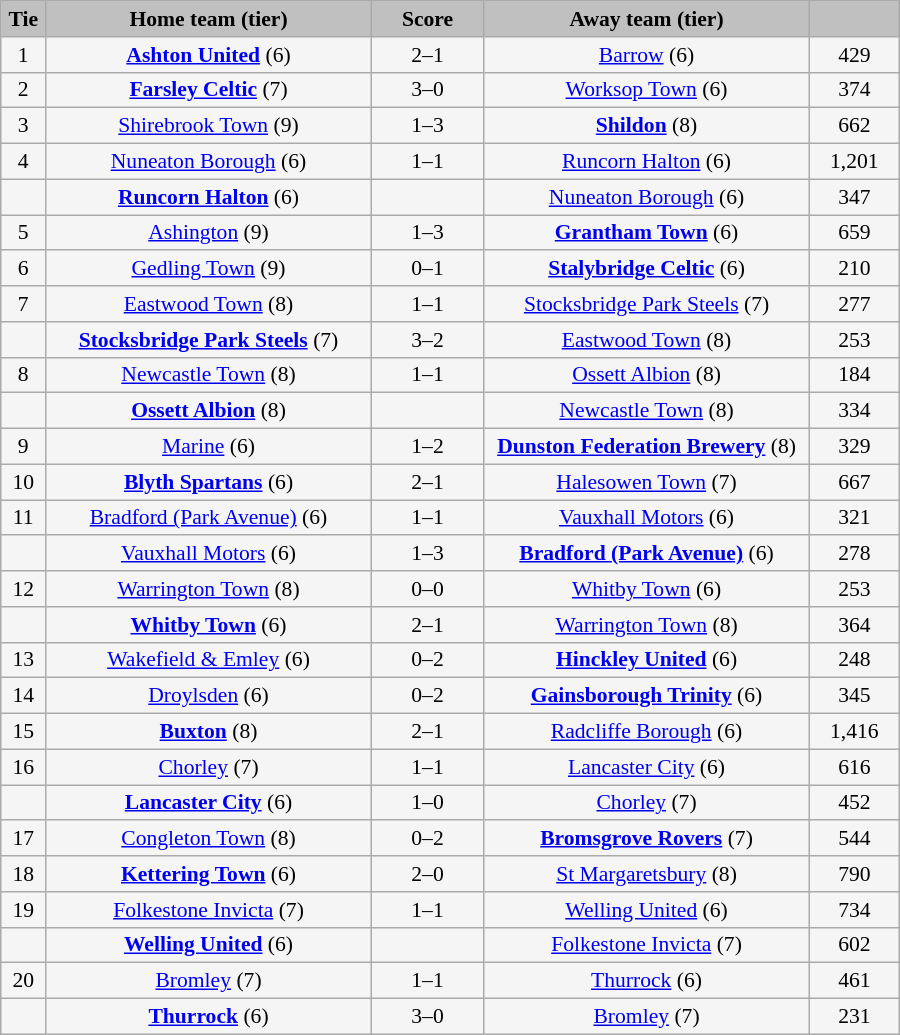<table class="wikitable" style="width: 600px; background:WhiteSmoke; text-align:center; font-size:90%">
<tr>
<td scope="col" style="width:  5.00%; background:silver;"><strong>Tie</strong></td>
<td scope="col" style="width: 36.25%; background:silver;"><strong>Home team (tier)</strong></td>
<td scope="col" style="width: 12.50%; background:silver;"><strong>Score</strong></td>
<td scope="col" style="width: 36.25%; background:silver;"><strong>Away team (tier)</strong></td>
<td scope="col" style="width: 10.00%; background:silver;"><strong></strong></td>
</tr>
<tr>
<td>1</td>
<td><strong><a href='#'>Ashton United</a></strong> (6)</td>
<td>2–1</td>
<td><a href='#'>Barrow</a> (6)</td>
<td>429</td>
</tr>
<tr>
<td>2</td>
<td><strong><a href='#'>Farsley Celtic</a></strong> (7)</td>
<td>3–0</td>
<td><a href='#'>Worksop Town</a> (6)</td>
<td>374</td>
</tr>
<tr>
<td>3</td>
<td><a href='#'>Shirebrook Town</a> (9)</td>
<td>1–3</td>
<td><strong><a href='#'>Shildon</a></strong> (8)</td>
<td>662</td>
</tr>
<tr>
<td>4</td>
<td><a href='#'>Nuneaton Borough</a> (6)</td>
<td>1–1</td>
<td><a href='#'>Runcorn Halton</a> (6)</td>
<td>1,201</td>
</tr>
<tr>
<td><em></em></td>
<td><strong><a href='#'>Runcorn Halton</a></strong> (6)</td>
<td></td>
<td><a href='#'>Nuneaton Borough</a> (6)</td>
<td>347</td>
</tr>
<tr>
<td>5</td>
<td><a href='#'>Ashington</a> (9)</td>
<td>1–3</td>
<td><strong><a href='#'>Grantham Town</a></strong> (6)</td>
<td>659</td>
</tr>
<tr>
<td>6</td>
<td><a href='#'>Gedling Town</a> (9)</td>
<td>0–1</td>
<td><strong><a href='#'>Stalybridge Celtic</a></strong> (6)</td>
<td>210</td>
</tr>
<tr>
<td>7</td>
<td><a href='#'>Eastwood Town</a> (8)</td>
<td>1–1</td>
<td><a href='#'>Stocksbridge Park Steels</a> (7)</td>
<td>277</td>
</tr>
<tr>
<td><em></em></td>
<td><strong><a href='#'>Stocksbridge Park Steels</a></strong> (7)</td>
<td>3–2</td>
<td><a href='#'>Eastwood Town</a> (8)</td>
<td>253</td>
</tr>
<tr>
<td>8</td>
<td><a href='#'>Newcastle Town</a> (8)</td>
<td>1–1</td>
<td><a href='#'>Ossett Albion</a> (8)</td>
<td>184</td>
</tr>
<tr>
<td><em></em></td>
<td><strong><a href='#'>Ossett Albion</a></strong> (8)</td>
<td></td>
<td><a href='#'>Newcastle Town</a> (8)</td>
<td>334</td>
</tr>
<tr>
<td>9</td>
<td><a href='#'>Marine</a> (6)</td>
<td>1–2</td>
<td><strong><a href='#'>Dunston Federation Brewery</a></strong> (8)</td>
<td>329</td>
</tr>
<tr>
<td>10</td>
<td><strong><a href='#'>Blyth Spartans</a></strong> (6)</td>
<td>2–1</td>
<td><a href='#'>Halesowen Town</a> (7)</td>
<td>667</td>
</tr>
<tr>
<td>11</td>
<td><a href='#'>Bradford (Park Avenue)</a> (6)</td>
<td>1–1</td>
<td><a href='#'>Vauxhall Motors</a> (6)</td>
<td>321</td>
</tr>
<tr>
<td><em></em></td>
<td><a href='#'>Vauxhall Motors</a> (6)</td>
<td>1–3</td>
<td><strong><a href='#'>Bradford (Park Avenue)</a></strong> (6)</td>
<td>278</td>
</tr>
<tr>
<td>12</td>
<td><a href='#'>Warrington Town</a> (8)</td>
<td>0–0</td>
<td><a href='#'>Whitby Town</a> (6)</td>
<td>253</td>
</tr>
<tr>
<td><em></em></td>
<td><strong><a href='#'>Whitby Town</a></strong> (6)</td>
<td>2–1</td>
<td><a href='#'>Warrington Town</a> (8)</td>
<td>364</td>
</tr>
<tr>
<td>13</td>
<td><a href='#'>Wakefield & Emley</a> (6)</td>
<td>0–2</td>
<td><strong><a href='#'>Hinckley United</a></strong> (6)</td>
<td>248</td>
</tr>
<tr>
<td>14</td>
<td><a href='#'>Droylsden</a> (6)</td>
<td>0–2</td>
<td><strong><a href='#'>Gainsborough Trinity</a></strong> (6)</td>
<td>345</td>
</tr>
<tr>
<td>15</td>
<td><strong><a href='#'>Buxton</a></strong> (8)</td>
<td>2–1</td>
<td><a href='#'>Radcliffe Borough</a> (6)</td>
<td>1,416</td>
</tr>
<tr>
<td>16</td>
<td><a href='#'>Chorley</a> (7)</td>
<td>1–1</td>
<td><a href='#'>Lancaster City</a> (6)</td>
<td>616</td>
</tr>
<tr>
<td><em></em></td>
<td><strong><a href='#'>Lancaster City</a></strong> (6)</td>
<td>1–0</td>
<td><a href='#'>Chorley</a> (7)</td>
<td>452</td>
</tr>
<tr>
<td>17</td>
<td><a href='#'>Congleton Town</a> (8)</td>
<td>0–2</td>
<td><strong><a href='#'>Bromsgrove Rovers</a></strong> (7)</td>
<td>544</td>
</tr>
<tr>
<td>18</td>
<td><strong><a href='#'>Kettering Town</a></strong> (6)</td>
<td>2–0</td>
<td><a href='#'>St Margaretsbury</a> (8)</td>
<td>790</td>
</tr>
<tr>
<td>19</td>
<td><a href='#'>Folkestone Invicta</a> (7)</td>
<td>1–1</td>
<td><a href='#'>Welling United</a> (6)</td>
<td>734</td>
</tr>
<tr>
<td><em></em></td>
<td><strong><a href='#'>Welling United</a></strong> (6)</td>
<td></td>
<td><a href='#'>Folkestone Invicta</a> (7)</td>
<td>602</td>
</tr>
<tr>
<td>20</td>
<td><a href='#'>Bromley</a> (7)</td>
<td>1–1</td>
<td><a href='#'>Thurrock</a> (6)</td>
<td>461</td>
</tr>
<tr>
<td><em></em></td>
<td><strong><a href='#'>Thurrock</a></strong> (6)</td>
<td>3–0</td>
<td><a href='#'>Bromley</a> (7)</td>
<td>231</td>
</tr>
</table>
